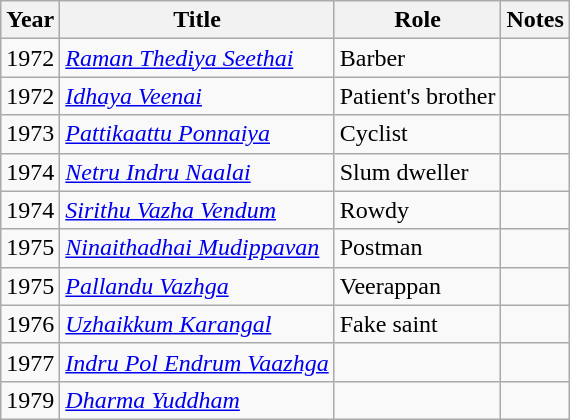<table class="wikitable sortable">
<tr>
<th scope="col">Year</th>
<th scope="col">Title</th>
<th scope="col">Role</th>
<th scope="col" class="unsortable">Notes</th>
</tr>
<tr>
<td>1972</td>
<td><em><a href='#'>Raman Thediya Seethai</a></em></td>
<td>Barber</td>
<td></td>
</tr>
<tr>
<td>1972</td>
<td><em><a href='#'>Idhaya Veenai</a></em></td>
<td>Patient's brother</td>
<td></td>
</tr>
<tr>
<td>1973</td>
<td><em><a href='#'>Pattikaattu Ponnaiya</a></em></td>
<td>Cyclist</td>
<td></td>
</tr>
<tr>
<td>1974</td>
<td><em><a href='#'>Netru Indru Naalai</a></em></td>
<td>Slum dweller</td>
<td></td>
</tr>
<tr>
<td>1974</td>
<td><em><a href='#'>Sirithu Vazha Vendum</a></em></td>
<td>Rowdy</td>
<td></td>
</tr>
<tr>
<td>1975</td>
<td><em><a href='#'>Ninaithadhai Mudippavan</a></em></td>
<td>Postman</td>
<td></td>
</tr>
<tr>
<td>1975</td>
<td><em><a href='#'>Pallandu Vazhga</a></em></td>
<td>Veerappan</td>
<td></td>
</tr>
<tr>
<td>1976</td>
<td><em><a href='#'>Uzhaikkum Karangal</a></em></td>
<td>Fake saint</td>
<td></td>
</tr>
<tr>
<td>1977</td>
<td><em><a href='#'>Indru Pol Endrum Vaazhga</a></em></td>
<td></td>
<td></td>
</tr>
<tr>
<td>1979</td>
<td><em><a href='#'>Dharma Yuddham</a></em></td>
<td></td>
<td></td>
</tr>
</table>
